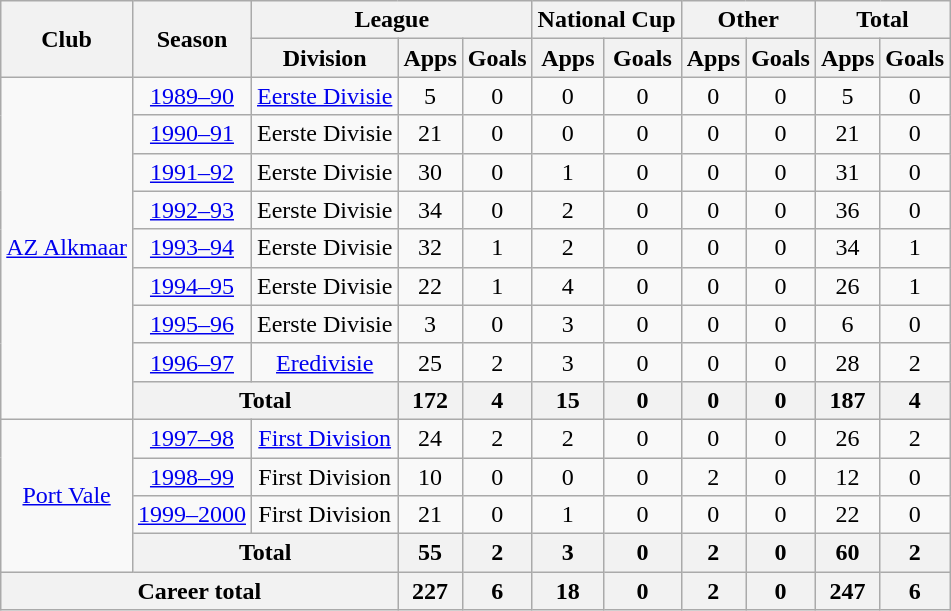<table class="wikitable" style="text-align:center">
<tr>
<th rowspan="2">Club</th>
<th rowspan="2">Season</th>
<th colspan="3">League</th>
<th colspan="2">National Cup</th>
<th colspan="2">Other</th>
<th colspan="2">Total</th>
</tr>
<tr>
<th>Division</th>
<th>Apps</th>
<th>Goals</th>
<th>Apps</th>
<th>Goals</th>
<th>Apps</th>
<th>Goals</th>
<th>Apps</th>
<th>Goals</th>
</tr>
<tr>
<td rowspan="9"><a href='#'>AZ Alkmaar</a></td>
<td><a href='#'>1989–90</a></td>
<td><a href='#'>Eerste Divisie</a></td>
<td>5</td>
<td>0</td>
<td>0</td>
<td>0</td>
<td>0</td>
<td>0</td>
<td>5</td>
<td>0</td>
</tr>
<tr>
<td><a href='#'>1990–91</a></td>
<td>Eerste Divisie</td>
<td>21</td>
<td>0</td>
<td>0</td>
<td>0</td>
<td>0</td>
<td>0</td>
<td>21</td>
<td>0</td>
</tr>
<tr>
<td><a href='#'>1991–92</a></td>
<td>Eerste Divisie</td>
<td>30</td>
<td>0</td>
<td>1</td>
<td>0</td>
<td>0</td>
<td>0</td>
<td>31</td>
<td>0</td>
</tr>
<tr>
<td><a href='#'>1992–93</a></td>
<td>Eerste Divisie</td>
<td>34</td>
<td>0</td>
<td>2</td>
<td>0</td>
<td>0</td>
<td>0</td>
<td>36</td>
<td>0</td>
</tr>
<tr>
<td><a href='#'>1993–94</a></td>
<td>Eerste Divisie</td>
<td>32</td>
<td>1</td>
<td>2</td>
<td>0</td>
<td>0</td>
<td>0</td>
<td>34</td>
<td>1</td>
</tr>
<tr>
<td><a href='#'>1994–95</a></td>
<td>Eerste Divisie</td>
<td>22</td>
<td>1</td>
<td>4</td>
<td>0</td>
<td>0</td>
<td>0</td>
<td>26</td>
<td>1</td>
</tr>
<tr>
<td><a href='#'>1995–96</a></td>
<td>Eerste Divisie</td>
<td>3</td>
<td>0</td>
<td>3</td>
<td>0</td>
<td>0</td>
<td>0</td>
<td>6</td>
<td>0</td>
</tr>
<tr>
<td><a href='#'>1996–97</a></td>
<td><a href='#'>Eredivisie</a></td>
<td>25</td>
<td>2</td>
<td>3</td>
<td>0</td>
<td>0</td>
<td>0</td>
<td>28</td>
<td>2</td>
</tr>
<tr>
<th colspan="2">Total</th>
<th>172</th>
<th>4</th>
<th>15</th>
<th>0</th>
<th>0</th>
<th>0</th>
<th>187</th>
<th>4</th>
</tr>
<tr>
<td rowspan="4"><a href='#'>Port Vale</a></td>
<td><a href='#'>1997–98</a></td>
<td><a href='#'>First Division</a></td>
<td>24</td>
<td>2</td>
<td>2</td>
<td>0</td>
<td>0</td>
<td>0</td>
<td>26</td>
<td>2</td>
</tr>
<tr>
<td><a href='#'>1998–99</a></td>
<td>First Division</td>
<td>10</td>
<td>0</td>
<td>0</td>
<td>0</td>
<td>2</td>
<td>0</td>
<td>12</td>
<td>0</td>
</tr>
<tr>
<td><a href='#'>1999–2000</a></td>
<td>First Division</td>
<td>21</td>
<td>0</td>
<td>1</td>
<td>0</td>
<td>0</td>
<td>0</td>
<td>22</td>
<td>0</td>
</tr>
<tr>
<th colspan="2">Total</th>
<th>55</th>
<th>2</th>
<th>3</th>
<th>0</th>
<th>2</th>
<th>0</th>
<th>60</th>
<th>2</th>
</tr>
<tr>
<th colspan="3">Career total</th>
<th>227</th>
<th>6</th>
<th>18</th>
<th>0</th>
<th>2</th>
<th>0</th>
<th>247</th>
<th>6</th>
</tr>
</table>
